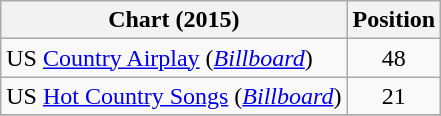<table class="wikitable sortable">
<tr>
<th scope="col">Chart (2015)</th>
<th scope="col">Position</th>
</tr>
<tr>
<td>US <a href='#'>Country Airplay</a> (<em><a href='#'>Billboard</a></em>)</td>
<td align="center">48</td>
</tr>
<tr>
<td>US <a href='#'>Hot Country Songs</a> (<em><a href='#'>Billboard</a></em>)</td>
<td align="center">21</td>
</tr>
<tr>
</tr>
</table>
